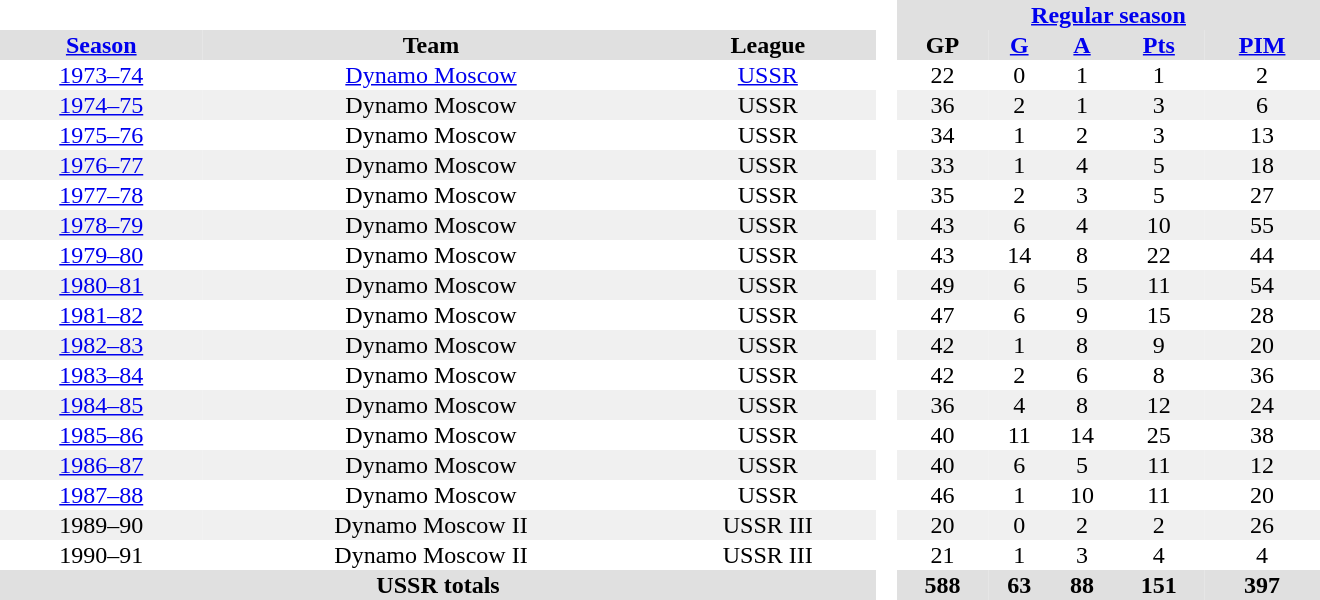<table border="0" cellpadding="1" cellspacing="0" style="text-align:center; width:55em">
<tr bgcolor="#e0e0e0">
<th colspan="3" bgcolor="#ffffff"> </th>
<th rowspan="99" bgcolor="#ffffff"> </th>
<th colspan="5"><a href='#'>Regular season</a></th>
</tr>
<tr bgcolor="#e0e0e0">
<th><a href='#'>Season</a></th>
<th>Team</th>
<th>League</th>
<th>GP</th>
<th><a href='#'>G</a></th>
<th><a href='#'>A</a></th>
<th><a href='#'>Pts</a></th>
<th><a href='#'>PIM</a></th>
</tr>
<tr>
<td><a href='#'>1973–74</a></td>
<td><a href='#'>Dynamo Moscow</a></td>
<td><a href='#'>USSR</a></td>
<td>22</td>
<td>0</td>
<td>1</td>
<td>1</td>
<td>2</td>
</tr>
<tr bgcolor="#f0f0f0">
<td><a href='#'>1974–75</a></td>
<td>Dynamo Moscow</td>
<td>USSR</td>
<td>36</td>
<td>2</td>
<td>1</td>
<td>3</td>
<td>6</td>
</tr>
<tr>
<td><a href='#'>1975–76</a></td>
<td>Dynamo Moscow</td>
<td>USSR</td>
<td>34</td>
<td>1</td>
<td>2</td>
<td>3</td>
<td>13</td>
</tr>
<tr bgcolor="#f0f0f0">
<td><a href='#'>1976–77</a></td>
<td>Dynamo Moscow</td>
<td>USSR</td>
<td>33</td>
<td>1</td>
<td>4</td>
<td>5</td>
<td>18</td>
</tr>
<tr>
<td><a href='#'>1977–78</a></td>
<td>Dynamo Moscow</td>
<td>USSR</td>
<td>35</td>
<td>2</td>
<td>3</td>
<td>5</td>
<td>27</td>
</tr>
<tr bgcolor="#f0f0f0">
<td><a href='#'>1978–79</a></td>
<td>Dynamo Moscow</td>
<td>USSR</td>
<td>43</td>
<td>6</td>
<td>4</td>
<td>10</td>
<td>55</td>
</tr>
<tr>
<td><a href='#'>1979–80</a></td>
<td>Dynamo Moscow</td>
<td>USSR</td>
<td>43</td>
<td>14</td>
<td>8</td>
<td>22</td>
<td>44</td>
</tr>
<tr bgcolor="#f0f0f0">
<td><a href='#'>1980–81</a></td>
<td>Dynamo Moscow</td>
<td>USSR</td>
<td>49</td>
<td>6</td>
<td>5</td>
<td>11</td>
<td>54</td>
</tr>
<tr>
<td><a href='#'>1981–82</a></td>
<td>Dynamo Moscow</td>
<td>USSR</td>
<td>47</td>
<td>6</td>
<td>9</td>
<td>15</td>
<td>28</td>
</tr>
<tr bgcolor="#f0f0f0">
<td><a href='#'>1982–83</a></td>
<td>Dynamo Moscow</td>
<td>USSR</td>
<td>42</td>
<td>1</td>
<td>8</td>
<td>9</td>
<td>20</td>
</tr>
<tr>
<td><a href='#'>1983–84</a></td>
<td>Dynamo Moscow</td>
<td>USSR</td>
<td>42</td>
<td>2</td>
<td>6</td>
<td>8</td>
<td>36</td>
</tr>
<tr bgcolor="#f0f0f0">
<td><a href='#'>1984–85</a></td>
<td>Dynamo Moscow</td>
<td>USSR</td>
<td>36</td>
<td>4</td>
<td>8</td>
<td>12</td>
<td>24</td>
</tr>
<tr>
<td><a href='#'>1985–86</a></td>
<td>Dynamo Moscow</td>
<td>USSR</td>
<td>40</td>
<td>11</td>
<td>14</td>
<td>25</td>
<td>38</td>
</tr>
<tr bgcolor="#f0f0f0">
<td><a href='#'>1986–87</a></td>
<td>Dynamo Moscow</td>
<td>USSR</td>
<td>40</td>
<td>6</td>
<td>5</td>
<td>11</td>
<td>12</td>
</tr>
<tr>
<td><a href='#'>1987–88</a></td>
<td>Dynamo Moscow</td>
<td>USSR</td>
<td>46</td>
<td>1</td>
<td>10</td>
<td>11</td>
<td>20</td>
</tr>
<tr bgcolor="#f0f0f0">
<td>1989–90</td>
<td>Dynamo Moscow II</td>
<td>USSR III</td>
<td>20</td>
<td>0</td>
<td>2</td>
<td>2</td>
<td>26</td>
</tr>
<tr>
<td>1990–91</td>
<td>Dynamo Moscow II</td>
<td>USSR III</td>
<td>21</td>
<td>1</td>
<td>3</td>
<td>4</td>
<td>4</td>
</tr>
<tr bgcolor="#e0e0e0">
<th colspan="3">USSR totals</th>
<th>588</th>
<th>63</th>
<th>88</th>
<th>151</th>
<th>397</th>
</tr>
</table>
